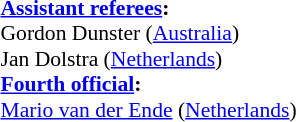<table width=100% style="font-size: 90%">
<tr>
<td><br><strong><a href='#'>Assistant referees</a>:</strong>
<br>Gordon Dunster (<a href='#'>Australia</a>)
<br>Jan Dolstra (<a href='#'>Netherlands</a>)
<br><strong><a href='#'>Fourth official</a>:</strong>
<br><a href='#'>Mario van der Ende</a> (<a href='#'>Netherlands</a>)</td>
</tr>
</table>
